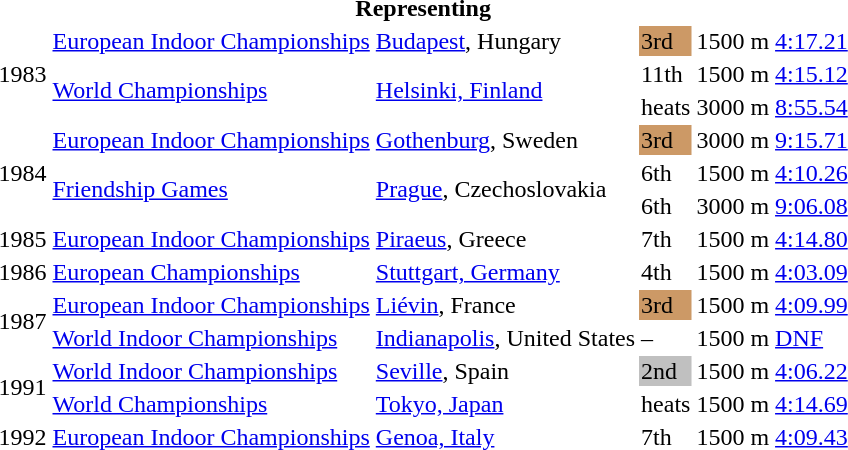<table>
<tr>
<th colspan="6">Representing </th>
</tr>
<tr>
<td rowspan=3>1983</td>
<td><a href='#'>European Indoor Championships</a></td>
<td><a href='#'>Budapest</a>, Hungary</td>
<td bgcolor="cc9966">3rd</td>
<td>1500 m</td>
<td><a href='#'>4:17.21</a></td>
</tr>
<tr>
<td rowspan=2><a href='#'>World Championships</a></td>
<td rowspan=2><a href='#'>Helsinki, Finland</a></td>
<td>11th</td>
<td>1500 m</td>
<td><a href='#'>4:15.12</a></td>
</tr>
<tr>
<td>heats</td>
<td>3000 m</td>
<td><a href='#'>8:55.54</a></td>
</tr>
<tr>
<td rowspan=3>1984</td>
<td><a href='#'>European Indoor Championships</a></td>
<td><a href='#'>Gothenburg</a>, Sweden</td>
<td bgcolor="cc9966">3rd</td>
<td>3000 m</td>
<td><a href='#'>9:15.71</a></td>
</tr>
<tr>
<td rowspan=2><a href='#'>Friendship Games</a></td>
<td rowspan=2><a href='#'>Prague</a>, Czechoslovakia</td>
<td>6th</td>
<td>1500 m</td>
<td><a href='#'>4:10.26</a></td>
</tr>
<tr>
<td>6th</td>
<td>3000 m</td>
<td><a href='#'>9:06.08</a></td>
</tr>
<tr>
<td>1985</td>
<td><a href='#'>European Indoor Championships</a></td>
<td><a href='#'>Piraeus</a>, Greece</td>
<td>7th</td>
<td>1500 m</td>
<td><a href='#'>4:14.80</a></td>
</tr>
<tr>
<td>1986</td>
<td><a href='#'>European Championships</a></td>
<td><a href='#'>Stuttgart, Germany</a></td>
<td>4th</td>
<td>1500 m</td>
<td><a href='#'>4:03.09</a></td>
</tr>
<tr>
<td rowspan=2>1987</td>
<td><a href='#'>European Indoor Championships</a></td>
<td><a href='#'>Liévin</a>, France</td>
<td bgcolor="cc9966">3rd</td>
<td>1500 m</td>
<td><a href='#'>4:09.99</a></td>
</tr>
<tr>
<td><a href='#'>World Indoor Championships</a></td>
<td><a href='#'>Indianapolis</a>, United States</td>
<td>–</td>
<td>1500 m</td>
<td><a href='#'>DNF</a></td>
</tr>
<tr>
<td rowspan=2>1991</td>
<td><a href='#'>World Indoor Championships</a></td>
<td><a href='#'>Seville</a>, Spain</td>
<td bgcolor="silver">2nd</td>
<td>1500 m</td>
<td><a href='#'>4:06.22</a></td>
</tr>
<tr>
<td><a href='#'>World Championships</a></td>
<td><a href='#'>Tokyo, Japan</a></td>
<td>heats</td>
<td>1500 m</td>
<td><a href='#'>4:14.69</a></td>
</tr>
<tr>
<td>1992</td>
<td><a href='#'>European Indoor Championships</a></td>
<td><a href='#'>Genoa, Italy</a></td>
<td>7th</td>
<td>1500 m</td>
<td><a href='#'>4:09.43</a></td>
</tr>
</table>
